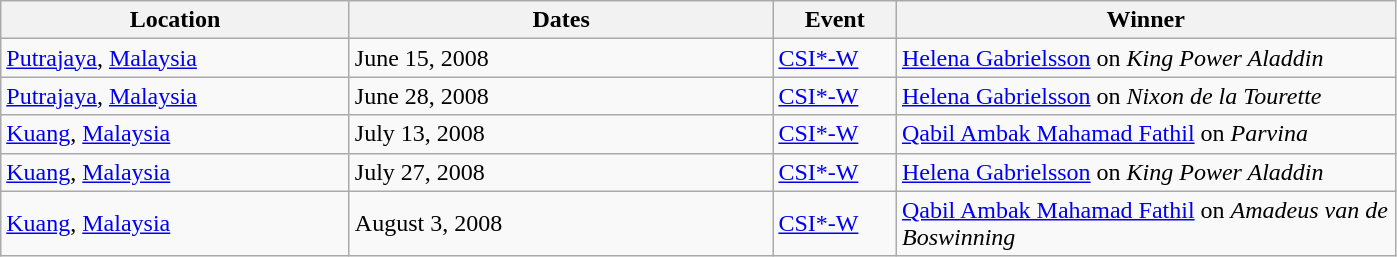<table class="wikitable">
<tr>
<th width=225>Location</th>
<th width=275>Dates</th>
<th width=75>Event</th>
<th width=325>Winner</th>
</tr>
<tr>
<td> <a href='#'>Putrajaya</a>, <a href='#'>Malaysia</a></td>
<td>June 15, 2008</td>
<td><a href='#'>CSI*-W</a></td>
<td> <a href='#'>Helena Gabrielsson</a> on <em>King Power Aladdin</em></td>
</tr>
<tr>
<td> <a href='#'>Putrajaya</a>, <a href='#'>Malaysia</a></td>
<td>June 28, 2008</td>
<td><a href='#'>CSI*-W</a></td>
<td> <a href='#'>Helena Gabrielsson</a> on <em>Nixon de la Tourette</em></td>
</tr>
<tr>
<td> <a href='#'>Kuang</a>, <a href='#'>Malaysia</a></td>
<td>July 13, 2008</td>
<td><a href='#'>CSI*-W</a></td>
<td> <a href='#'>Qabil Ambak Mahamad Fathil</a> on <em>Parvina</em></td>
</tr>
<tr>
<td> <a href='#'>Kuang</a>, <a href='#'>Malaysia</a></td>
<td>July 27, 2008</td>
<td><a href='#'>CSI*-W</a></td>
<td> <a href='#'>Helena Gabrielsson</a> on <em>King Power Aladdin</em></td>
</tr>
<tr>
<td> <a href='#'>Kuang</a>, <a href='#'>Malaysia</a></td>
<td>August 3, 2008</td>
<td><a href='#'>CSI*-W</a></td>
<td> <a href='#'>Qabil Ambak Mahamad Fathil</a> on <em>Amadeus van de Boswinning</em></td>
</tr>
</table>
